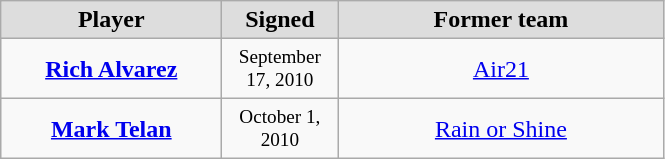<table class="wikitable" style="text-align: center">
<tr align="center" bgcolor="#dddddd">
<td style="width:140px"><strong>Player</strong></td>
<td style="width:70px"><strong>Signed</strong></td>
<td style="width:210px"><strong>Former team</strong></td>
</tr>
<tr style="height:40px">
<td><strong><a href='#'>Rich Alvarez</a></strong></td>
<td style="font-size: 80%">September 17, 2010</td>
<td><a href='#'>Air21</a></td>
</tr>
<tr style="height:40px">
<td><strong><a href='#'>Mark Telan</a></strong></td>
<td style="font-size: 80%">October 1, 2010</td>
<td><a href='#'>Rain or Shine</a></td>
</tr>
</table>
